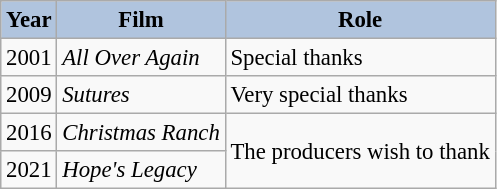<table class="wikitable" style="font-size:95%;">
<tr>
<th style="background:#B0C4DE;">Year</th>
<th style="background:#B0C4DE;">Film</th>
<th style="background:#B0C4DE;">Role</th>
</tr>
<tr>
<td>2001</td>
<td><em>All Over Again</em></td>
<td>Special thanks</td>
</tr>
<tr>
<td>2009</td>
<td><em>Sutures</em></td>
<td>Very special thanks</td>
</tr>
<tr>
<td>2016</td>
<td><em>Christmas Ranch</em></td>
<td rowspan=2>The producers wish to thank</td>
</tr>
<tr>
<td>2021</td>
<td><em>Hope's Legacy</em></td>
</tr>
</table>
